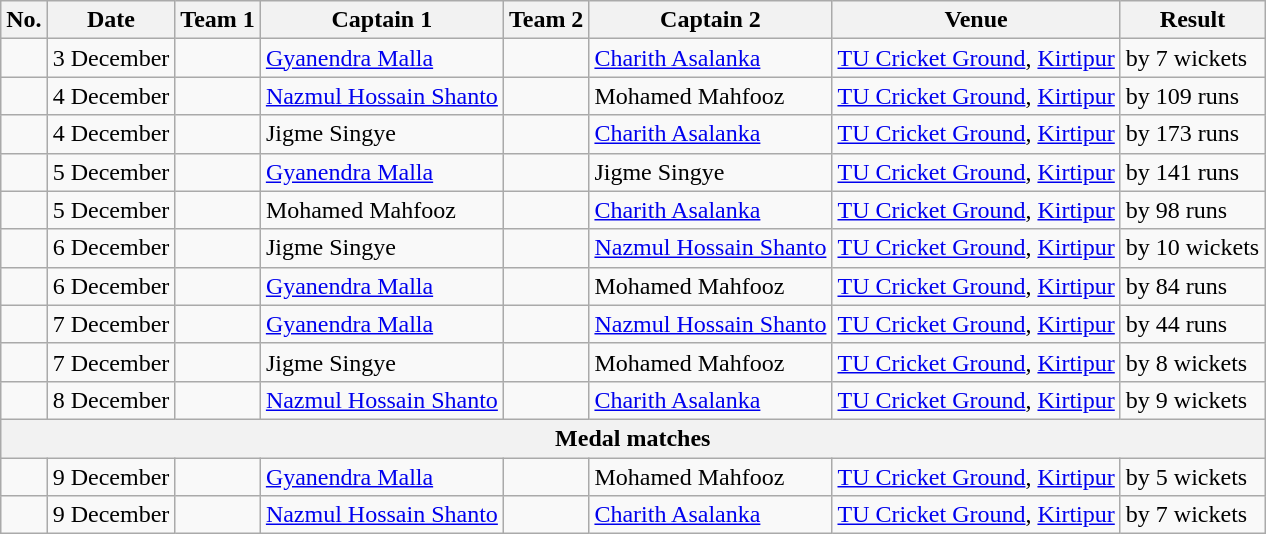<table class="wikitable">
<tr>
<th>No.</th>
<th>Date</th>
<th>Team 1</th>
<th>Captain 1</th>
<th>Team 2</th>
<th>Captain 2</th>
<th>Venue</th>
<th>Result</th>
</tr>
<tr>
<td></td>
<td>3 December</td>
<td></td>
<td><a href='#'>Gyanendra Malla</a></td>
<td></td>
<td><a href='#'>Charith Asalanka</a></td>
<td><a href='#'>TU Cricket Ground</a>, <a href='#'>Kirtipur</a></td>
<td> by 7 wickets</td>
</tr>
<tr>
<td></td>
<td>4 December</td>
<td></td>
<td><a href='#'>Nazmul Hossain Shanto</a></td>
<td></td>
<td>Mohamed Mahfooz</td>
<td><a href='#'>TU Cricket Ground</a>, <a href='#'>Kirtipur</a></td>
<td> by 109 runs</td>
</tr>
<tr>
<td></td>
<td>4 December</td>
<td></td>
<td>Jigme Singye</td>
<td></td>
<td><a href='#'>Charith Asalanka</a></td>
<td><a href='#'>TU Cricket Ground</a>, <a href='#'>Kirtipur</a></td>
<td> by 173 runs</td>
</tr>
<tr>
<td></td>
<td>5 December</td>
<td></td>
<td><a href='#'>Gyanendra Malla</a></td>
<td></td>
<td>Jigme Singye</td>
<td><a href='#'>TU Cricket Ground</a>, <a href='#'>Kirtipur</a></td>
<td> by 141 runs</td>
</tr>
<tr>
<td></td>
<td>5 December</td>
<td></td>
<td>Mohamed Mahfooz</td>
<td></td>
<td><a href='#'>Charith Asalanka</a></td>
<td><a href='#'>TU Cricket Ground</a>, <a href='#'>Kirtipur</a></td>
<td> by 98 runs</td>
</tr>
<tr>
<td></td>
<td>6 December</td>
<td></td>
<td>Jigme Singye</td>
<td></td>
<td><a href='#'>Nazmul Hossain Shanto</a></td>
<td><a href='#'>TU Cricket Ground</a>, <a href='#'>Kirtipur</a></td>
<td> by 10 wickets</td>
</tr>
<tr>
<td></td>
<td>6 December</td>
<td></td>
<td><a href='#'>Gyanendra Malla</a></td>
<td></td>
<td>Mohamed Mahfooz</td>
<td><a href='#'>TU Cricket Ground</a>, <a href='#'>Kirtipur</a></td>
<td> by 84 runs</td>
</tr>
<tr>
<td></td>
<td>7 December</td>
<td></td>
<td><a href='#'>Gyanendra Malla</a></td>
<td></td>
<td><a href='#'>Nazmul Hossain Shanto</a></td>
<td><a href='#'>TU Cricket Ground</a>, <a href='#'>Kirtipur</a></td>
<td> by 44 runs</td>
</tr>
<tr>
<td></td>
<td>7 December</td>
<td></td>
<td>Jigme Singye</td>
<td></td>
<td>Mohamed Mahfooz</td>
<td><a href='#'>TU Cricket Ground</a>, <a href='#'>Kirtipur</a></td>
<td> by 8 wickets</td>
</tr>
<tr>
<td></td>
<td>8 December</td>
<td></td>
<td><a href='#'>Nazmul Hossain Shanto</a></td>
<td></td>
<td><a href='#'>Charith Asalanka</a></td>
<td><a href='#'>TU Cricket Ground</a>, <a href='#'>Kirtipur</a></td>
<td> by 9 wickets</td>
</tr>
<tr>
<th colspan="8">Medal matches</th>
</tr>
<tr>
<td></td>
<td>9 December</td>
<td></td>
<td><a href='#'>Gyanendra Malla</a></td>
<td></td>
<td>Mohamed Mahfooz</td>
<td><a href='#'>TU Cricket Ground</a>, <a href='#'>Kirtipur</a></td>
<td> by 5 wickets</td>
</tr>
<tr>
<td></td>
<td>9 December</td>
<td></td>
<td><a href='#'>Nazmul Hossain Shanto</a></td>
<td></td>
<td><a href='#'>Charith Asalanka</a></td>
<td><a href='#'>TU Cricket Ground</a>, <a href='#'>Kirtipur</a></td>
<td> by 7 wickets</td>
</tr>
</table>
